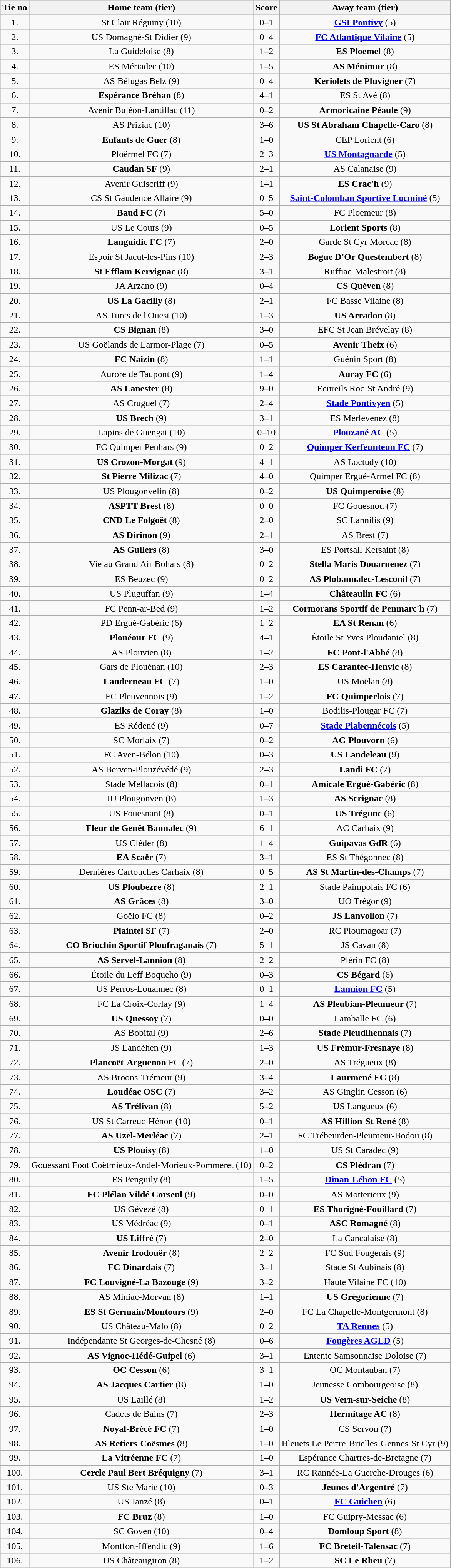<table class="wikitable" style="text-align: center">
<tr>
<th>Tie no</th>
<th>Home team (tier)</th>
<th>Score</th>
<th>Away team (tier)</th>
</tr>
<tr>
<td>1.</td>
<td>St Clair Réguiny (10)</td>
<td>0–1</td>
<td><strong><a href='#'>GSI Pontivy</a></strong> (5)</td>
</tr>
<tr>
<td>2.</td>
<td>US Domagné-St Didier (9)</td>
<td>0–4</td>
<td><strong><a href='#'>FC Atlantique Vilaine</a></strong> (5)</td>
</tr>
<tr>
<td>3.</td>
<td>La Guideloise (8)</td>
<td>1–2</td>
<td><strong>ES Ploemel</strong> (8)</td>
</tr>
<tr>
<td>4.</td>
<td>ES Mériadec (10)</td>
<td>1–5 </td>
<td><strong>AS Ménimur</strong> (8)</td>
</tr>
<tr>
<td>5.</td>
<td>AS Bélugas Belz (9)</td>
<td>0–4</td>
<td><strong>Keriolets de Pluvigner</strong> (7)</td>
</tr>
<tr>
<td>6.</td>
<td><strong>Espérance Bréhan</strong> (8)</td>
<td>4–1</td>
<td>ES St Avé (8)</td>
</tr>
<tr>
<td>7.</td>
<td>Avenir Buléon-Lantillac (11)</td>
<td>0–2</td>
<td><strong>Armoricaine Péaule</strong> (9)</td>
</tr>
<tr>
<td>8.</td>
<td>AS Priziac (10)</td>
<td>3–6</td>
<td><strong>US St Abraham Chapelle-Caro</strong> (8)</td>
</tr>
<tr>
<td>9.</td>
<td><strong>Enfants de Guer</strong> (8)</td>
<td>1–0 </td>
<td>CEP Lorient (6)</td>
</tr>
<tr>
<td>10.</td>
<td>Ploërmel FC (7)</td>
<td>2–3</td>
<td><strong><a href='#'>US Montagnarde</a></strong> (5)</td>
</tr>
<tr>
<td>11.</td>
<td><strong>Caudan SF</strong> (9)</td>
<td>2–1</td>
<td>AS Calanaise (9)</td>
</tr>
<tr>
<td>12.</td>
<td>Avenir Guiscriff (9)</td>
<td>1–1 </td>
<td><strong>ES Crac'h</strong> (9)</td>
</tr>
<tr>
<td>13.</td>
<td>CS St Gaudence Allaire (9)</td>
<td>0–5</td>
<td><strong><a href='#'>Saint-Colomban Sportive Locminé</a></strong> (5)</td>
</tr>
<tr>
<td>14.</td>
<td><strong>Baud FC</strong> (7)</td>
<td>5–0</td>
<td>FC Ploemeur (8)</td>
</tr>
<tr>
<td>15.</td>
<td>US Le Cours (9)</td>
<td>0–5</td>
<td><strong>Lorient Sports</strong> (8)</td>
</tr>
<tr>
<td>16.</td>
<td><strong>Languidic FC</strong> (7)</td>
<td>2–0</td>
<td>Garde St Cyr Moréac (8)</td>
</tr>
<tr>
<td>17.</td>
<td>Espoir St Jacut-les-Pins (10)</td>
<td>2–3</td>
<td><strong>Bogue D'Or Questembert</strong> (8)</td>
</tr>
<tr>
<td>18.</td>
<td><strong>St Efflam Kervignac</strong> (8)</td>
<td>3–1</td>
<td>Ruffiac-Malestroit (8)</td>
</tr>
<tr>
<td>19.</td>
<td>JA Arzano (9)</td>
<td>0–4</td>
<td><strong>CS Quéven</strong> (8)</td>
</tr>
<tr>
<td>20.</td>
<td><strong>US La Gacilly</strong> (8)</td>
<td>2–1 </td>
<td>FC Basse Vilaine (8)</td>
</tr>
<tr>
<td>21.</td>
<td>AS Turcs de l'Ouest (10)</td>
<td>1–3</td>
<td><strong>US Arradon</strong> (8)</td>
</tr>
<tr>
<td>22.</td>
<td><strong>CS Bignan</strong> (8)</td>
<td>3–0</td>
<td>EFC St Jean Brévelay (8)</td>
</tr>
<tr>
<td>23.</td>
<td>US Goëlands de Larmor-Plage (7)</td>
<td>0–5</td>
<td><strong>Avenir Theix</strong> (6)</td>
</tr>
<tr>
<td>24.</td>
<td><strong>FC Naizin</strong> (8)</td>
<td>1–1 </td>
<td>Guénin Sport (8)</td>
</tr>
<tr>
<td>25.</td>
<td>Aurore de Taupont (9)</td>
<td>1–4</td>
<td><strong>Auray FC</strong> (6)</td>
</tr>
<tr>
<td>26.</td>
<td><strong>AS Lanester</strong> (8)</td>
<td>9–0</td>
<td>Ecureils Roc-St André (9)</td>
</tr>
<tr>
<td>27.</td>
<td>AS Cruguel (7)</td>
<td>2–4 </td>
<td><strong><a href='#'>Stade Pontivyen</a></strong> (5)</td>
</tr>
<tr>
<td>28.</td>
<td><strong>US Brech</strong> (9)</td>
<td>3–1</td>
<td>ES Merlevenez (8)</td>
</tr>
<tr>
<td>29.</td>
<td>Lapins de Guengat (10)</td>
<td>0–10</td>
<td><strong><a href='#'>Plouzané AC</a></strong> (5)</td>
</tr>
<tr>
<td>30.</td>
<td>FC Quimper Penhars (9)</td>
<td>0–2</td>
<td><strong><a href='#'>Quimper Kerfeunteun FC</a></strong> (7)</td>
</tr>
<tr>
<td>31.</td>
<td><strong>US Crozon-Morgat</strong> (9)</td>
<td>4–1</td>
<td>AS Loctudy (10)</td>
</tr>
<tr>
<td>32.</td>
<td><strong>St Pierre Milizac</strong> (7)</td>
<td>4–0</td>
<td>Quimper Ergué-Armel FC (8)</td>
</tr>
<tr>
<td>33.</td>
<td>US Plougonvelin (8)</td>
<td>0–2</td>
<td><strong>US Quimperoise</strong> (8)</td>
</tr>
<tr>
<td>34.</td>
<td><strong>ASPTT Brest</strong> (8)</td>
<td>0–0 </td>
<td>FC Gouesnou (7)</td>
</tr>
<tr>
<td>35.</td>
<td><strong>CND Le Folgoët</strong> (8)</td>
<td>2–0</td>
<td>SC Lannilis (9)</td>
</tr>
<tr>
<td>36.</td>
<td><strong>AS Dirinon</strong> (9)</td>
<td>2–1 </td>
<td>AS Brest (7)</td>
</tr>
<tr>
<td>37.</td>
<td><strong>AS Guilers</strong> (8)</td>
<td>3–0</td>
<td>ES Portsall Kersaint (8)</td>
</tr>
<tr>
<td>38.</td>
<td>Vie au Grand Air Bohars (8)</td>
<td>0–2</td>
<td><strong>Stella Maris Douarnenez</strong> (7)</td>
</tr>
<tr>
<td>39.</td>
<td>ES Beuzec (9)</td>
<td>0–2</td>
<td><strong>AS Plobannalec-Lesconil</strong> (7)</td>
</tr>
<tr>
<td>40.</td>
<td>US Pluguffan (9)</td>
<td>1–4</td>
<td><strong>Châteaulin FC</strong> (6)</td>
</tr>
<tr>
<td>41.</td>
<td>FC Penn-ar-Bed (9)</td>
<td>1–2</td>
<td><strong>Cormorans Sportif de Penmarc'h</strong> (7)</td>
</tr>
<tr>
<td>42.</td>
<td>PD Ergué-Gabéric (6)</td>
<td>1–2</td>
<td><strong>EA St Renan</strong> (6)</td>
</tr>
<tr>
<td>43.</td>
<td><strong>Plonéour FC</strong> (9)</td>
<td>4–1</td>
<td>Étoile St Yves Ploudaniel (8)</td>
</tr>
<tr>
<td>44.</td>
<td>AS Plouvien (8)</td>
<td>1–2</td>
<td><strong>FC Pont-l'Abbé</strong> (8)</td>
</tr>
<tr>
<td>45.</td>
<td>Gars de Plouénan (10)</td>
<td>2–3</td>
<td><strong>ES Carantec-Henvic</strong> (8)</td>
</tr>
<tr>
<td>46.</td>
<td><strong>Landerneau FC</strong> (7)</td>
<td>1–0</td>
<td>US Moëlan (8)</td>
</tr>
<tr>
<td>47.</td>
<td>FC Pleuvennois (9)</td>
<td>1–2 </td>
<td><strong>FC Quimperlois</strong> (7)</td>
</tr>
<tr>
<td>48.</td>
<td><strong>Glaziks de Coray</strong> (8)</td>
<td>1–0</td>
<td>Bodilis-Plougar FC (7)</td>
</tr>
<tr>
<td>49.</td>
<td>ES Rédené (9)</td>
<td>0–7</td>
<td><strong><a href='#'>Stade Plabennécois</a></strong> (5)</td>
</tr>
<tr>
<td>50.</td>
<td>SC Morlaix (7)</td>
<td>0–2</td>
<td><strong>AG Plouvorn</strong> (6)</td>
</tr>
<tr>
<td>51.</td>
<td>FC Aven-Bélon (10)</td>
<td>0–3</td>
<td><strong>US Landeleau</strong> (9)</td>
</tr>
<tr>
<td>52.</td>
<td>AS Berven-Plouzévédé (9)</td>
<td>2–3 </td>
<td><strong>Landi FC</strong> (7)</td>
</tr>
<tr>
<td>53.</td>
<td>Stade Mellacois (8)</td>
<td>0–1</td>
<td><strong>Amicale Ergué-Gabéric</strong> (8)</td>
</tr>
<tr>
<td>54.</td>
<td>JU Plougonven (8)</td>
<td>1–3</td>
<td><strong>AS Scrignac</strong> (8)</td>
</tr>
<tr>
<td>55.</td>
<td>US Fouesnant (8)</td>
<td>0–1 </td>
<td><strong>US Trégunc</strong> (6)</td>
</tr>
<tr>
<td>56.</td>
<td><strong>Fleur de Genêt Bannalec</strong> (9)</td>
<td>6–1</td>
<td>AC Carhaix (9)</td>
</tr>
<tr>
<td>57.</td>
<td>US Cléder (8)</td>
<td>1–4</td>
<td><strong>Guipavas GdR</strong> (6)</td>
</tr>
<tr>
<td>58.</td>
<td><strong>EA Scaër</strong> (7)</td>
<td>3–1</td>
<td>ES St Thégonnec (8)</td>
</tr>
<tr>
<td>59.</td>
<td>Dernières Cartouches Carhaix (8)</td>
<td>0–5</td>
<td><strong>AS St Martin-des-Champs</strong> (7)</td>
</tr>
<tr>
<td>60.</td>
<td><strong>US Ploubezre</strong> (8)</td>
<td>2–1</td>
<td>Stade Paimpolais FC (6)</td>
</tr>
<tr>
<td>61.</td>
<td><strong>AS Grâces</strong> (8)</td>
<td>3–0</td>
<td>UO Trégor (9)</td>
</tr>
<tr>
<td>62.</td>
<td>Goëlo FC (8)</td>
<td>0–2</td>
<td><strong>JS Lanvollon</strong> (7)</td>
</tr>
<tr>
<td>63.</td>
<td><strong>Plaintel SF</strong> (7)</td>
<td>2–0</td>
<td>RC Ploumagoar (7)</td>
</tr>
<tr>
<td>64.</td>
<td><strong>CO Briochin Sportif Ploufraganais</strong> (7)</td>
<td>5–1</td>
<td>JS Cavan (8)</td>
</tr>
<tr>
<td>65.</td>
<td><strong>AS Servel-Lannion</strong> (8)</td>
<td>2–2 </td>
<td>Plérin FC (8)</td>
</tr>
<tr>
<td>66.</td>
<td>Étoile du Leff Boqueho (9)</td>
<td>0–3</td>
<td><strong>CS Bégard</strong> (6)</td>
</tr>
<tr>
<td>67.</td>
<td>US Perros-Louannec (8)</td>
<td>0–1 </td>
<td><strong><a href='#'>Lannion FC</a></strong> (5)</td>
</tr>
<tr>
<td>68.</td>
<td>FC La Croix-Corlay (9)</td>
<td>1–4</td>
<td><strong>AS Pleubian-Pleumeur</strong> (7)</td>
</tr>
<tr>
<td>69.</td>
<td><strong>US Quessoy</strong> (7)</td>
<td>0–0 </td>
<td>Lamballe FC (6)</td>
</tr>
<tr>
<td>70.</td>
<td>AS Bobital (9)</td>
<td>2–6</td>
<td><strong>Stade Pleudihennais</strong> (7)</td>
</tr>
<tr>
<td>71.</td>
<td>JS Landéhen (9)</td>
<td>1–3</td>
<td><strong>US Frémur-Fresnaye</strong> (8)</td>
</tr>
<tr>
<td>72.</td>
<td><strong>Plancoët-Arguenon</strong> FC (7)</td>
<td>2–0</td>
<td>AS Trégueux (8)</td>
</tr>
<tr>
<td>73.</td>
<td>AS Broons-Trémeur (9)</td>
<td>3–4</td>
<td><strong>Laurmené FC</strong> (8)</td>
</tr>
<tr>
<td>74.</td>
<td><strong>Loudéac OSC</strong> (7)</td>
<td>3–2</td>
<td>AS Ginglin Cesson (6)</td>
</tr>
<tr>
<td>75.</td>
<td><strong>AS Trélivan</strong> (8)</td>
<td>5–2</td>
<td>US Langueux (6)</td>
</tr>
<tr>
<td>76.</td>
<td>US St Carreuc-Hénon (10)</td>
<td>0–1</td>
<td><strong>AS Hillion-St René</strong> (8)</td>
</tr>
<tr>
<td>77.</td>
<td><strong>AS Uzel-Merléac</strong> (7)</td>
<td>2–1</td>
<td>FC Trébeurden-Pleumeur-Bodou (8)</td>
</tr>
<tr>
<td>78.</td>
<td><strong>US Plouisy</strong> (8)</td>
<td>1–0</td>
<td>US St Caradec (9)</td>
</tr>
<tr>
<td>79.</td>
<td>Gouessant Foot Coëtmieux-Andel-Morieux-Pommeret (10)</td>
<td>0–2</td>
<td><strong>CS Plédran</strong> (7)</td>
</tr>
<tr>
<td>80.</td>
<td>ES Penguily (8)</td>
<td>1–5</td>
<td><strong><a href='#'>Dinan-Léhon FC</a></strong> (5)</td>
</tr>
<tr>
<td>81.</td>
<td><strong>FC Plélan Vildé Corseul</strong> (9)</td>
<td>0–0 </td>
<td>AS Motterieux (9)</td>
</tr>
<tr>
<td>82.</td>
<td>US Gévezé (8)</td>
<td>0–1</td>
<td><strong>ES Thorigné-Fouillard</strong> (7)</td>
</tr>
<tr>
<td>83.</td>
<td>US Médréac (9)</td>
<td>0–1</td>
<td><strong>ASC Romagné</strong> (8)</td>
</tr>
<tr>
<td>84.</td>
<td><strong>US Liffré</strong> (7)</td>
<td>2–0</td>
<td>La Cancalaise (8)</td>
</tr>
<tr>
<td>85.</td>
<td><strong>Avenir Irodouër</strong> (8)</td>
<td>2–2 </td>
<td>FC Sud Fougerais (9)</td>
</tr>
<tr>
<td>86.</td>
<td><strong>FC Dinardais</strong> (7)</td>
<td>3–1</td>
<td>Stade St Aubinais (8)</td>
</tr>
<tr>
<td>87.</td>
<td><strong>FC Louvigné-La Bazouge</strong> (9)</td>
<td>3–2</td>
<td>Haute Vilaine FC (10)</td>
</tr>
<tr>
<td>88.</td>
<td>AS Miniac-Morvan (8)</td>
<td>1–1 </td>
<td><strong>US Grégorienne</strong> (7)</td>
</tr>
<tr>
<td>89.</td>
<td><strong>ES St Germain/Montours</strong> (9)</td>
<td>2–0</td>
<td>FC La Chapelle-Montgermont (8)</td>
</tr>
<tr>
<td>90.</td>
<td>US Château-Malo (8)</td>
<td>0–2</td>
<td><strong><a href='#'>TA Rennes</a></strong> (5)</td>
</tr>
<tr>
<td>91.</td>
<td>Indépendante St Georges-de-Chesné (8)</td>
<td>0–6</td>
<td><strong><a href='#'>Fougères AGLD</a></strong> (5)</td>
</tr>
<tr>
<td>92.</td>
<td><strong>AS Vignoc-Hédé-Guipel</strong> (6)</td>
<td>3–1</td>
<td>Entente Samsonnaise Doloise (7)</td>
</tr>
<tr>
<td>93.</td>
<td><strong>OC Cesson</strong> (6)</td>
<td>3–1</td>
<td>OC Montauban (7)</td>
</tr>
<tr>
<td>94.</td>
<td><strong>AS Jacques Cartier</strong> (8)</td>
<td>1–0</td>
<td>Jeunesse Combourgeoise (8)</td>
</tr>
<tr>
<td>95.</td>
<td>US Laillé (8)</td>
<td>1–2 </td>
<td><strong>US Vern-sur-Seiche</strong> (8)</td>
</tr>
<tr>
<td>96.</td>
<td>Cadets de Bains (7)</td>
<td>2–3</td>
<td><strong>Hermitage AC</strong> (8)</td>
</tr>
<tr>
<td>97.</td>
<td><strong>Noyal-Brécé FC</strong> (7)</td>
<td>1–0</td>
<td>CS Servon (7)</td>
</tr>
<tr>
<td>98.</td>
<td><strong>AS Retiers-Coësmes</strong> (8)</td>
<td>1–0</td>
<td>Bleuets Le Pertre-Brielles-Gennes-St Cyr (9)</td>
</tr>
<tr>
<td>99.</td>
<td><strong>La Vitréenne FC</strong> (7)</td>
<td>1–0</td>
<td>Espérance Chartres-de-Bretagne (7)</td>
</tr>
<tr>
<td>100.</td>
<td><strong>Cercle Paul Bert Bréquigny</strong> (7)</td>
<td>3–1</td>
<td>RC Rannée-La Guerche-Drouges (6)</td>
</tr>
<tr>
<td>101.</td>
<td>US Ste Marie (10)</td>
<td>0–3</td>
<td><strong>Jeunes d'Argentré</strong> (7)</td>
</tr>
<tr>
<td>102.</td>
<td>US Janzé (8)</td>
<td>0–1</td>
<td><strong><a href='#'>FC Guichen</a></strong> (6)</td>
</tr>
<tr>
<td>103.</td>
<td><strong>FC Bruz</strong> (8)</td>
<td>1–0</td>
<td>FC Guipry-Messac (6)</td>
</tr>
<tr>
<td>104.</td>
<td>SC Goven (10)</td>
<td>0–4</td>
<td><strong>Domloup Sport</strong> (8)</td>
</tr>
<tr>
<td>105.</td>
<td>Montfort-Iffendic (9)</td>
<td>1–6</td>
<td><strong>FC Breteil-Talensac</strong> (7)</td>
</tr>
<tr>
<td>106.</td>
<td>US Châteaugiron (8)</td>
<td>1–2</td>
<td><strong>SC Le Rheu</strong> (7)</td>
</tr>
</table>
